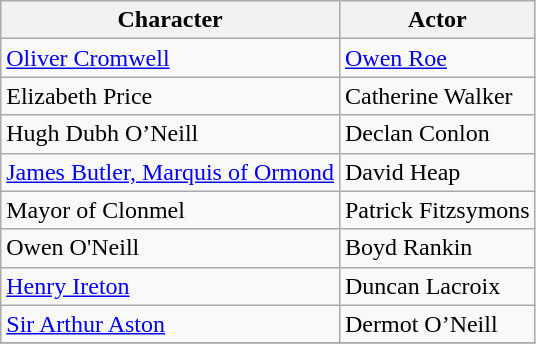<table class="wikitable">
<tr>
<th>Character</th>
<th>Actor</th>
</tr>
<tr>
<td><a href='#'>Oliver Cromwell</a></td>
<td><a href='#'>Owen Roe</a></td>
</tr>
<tr>
<td>Elizabeth Price</td>
<td>Catherine Walker</td>
</tr>
<tr>
<td>Hugh Dubh O’Neill</td>
<td>Declan Conlon</td>
</tr>
<tr>
<td><a href='#'>James Butler, Marquis of Ormond</a></td>
<td>David Heap</td>
</tr>
<tr>
<td>Mayor of Clonmel</td>
<td>Patrick Fitzsymons</td>
</tr>
<tr>
<td>Owen O'Neill</td>
<td>Boyd Rankin</td>
</tr>
<tr>
<td><a href='#'>Henry Ireton</a></td>
<td>Duncan Lacroix</td>
</tr>
<tr>
<td><a href='#'>Sir Arthur Aston</a></td>
<td>Dermot O’Neill</td>
</tr>
<tr>
</tr>
</table>
